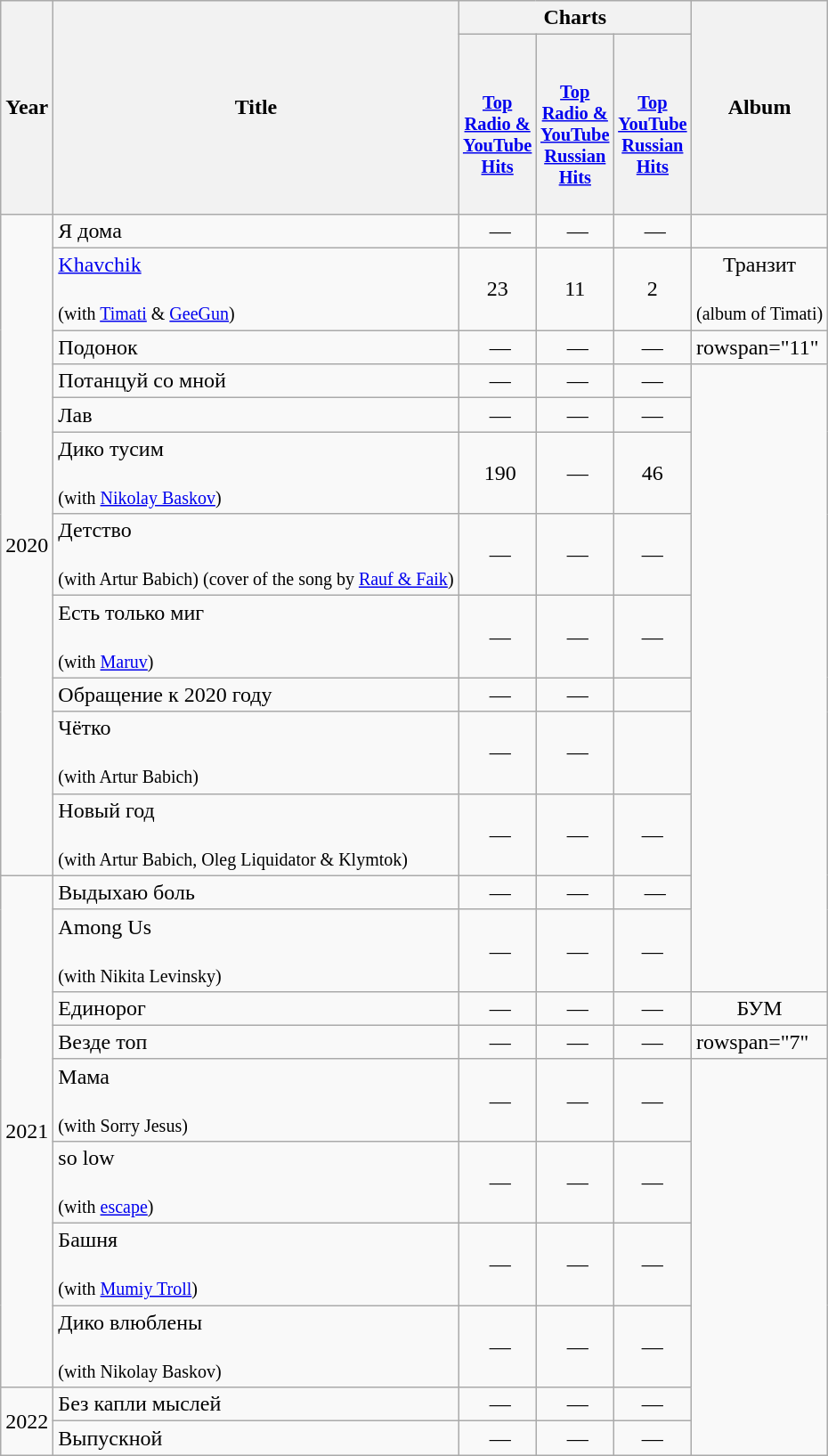<table class="wikitable">
<tr>
<th rowspan="2">Year</th>
<th rowspan="2">Title</th>
<th colspan="3">Charts</th>
<th rowspan="2">Album</th>
</tr>
<tr>
<th scope="col" style="width:3em;font-size:85%;"><br><br><a href='#'>Top Radio & YouTube Hits</a><br><br></th>
<th scope="col" style="width:3em;font-size:85%;"><br><br><a href='#'>Top Radio & YouTube Russian Hits</a><br><br></th>
<th scope="col" style="width:3em;font-size:85%;"><br><br><a href='#'>Top YouTube Russian Hits</a><br><br></th>
</tr>
<tr>
<td rowspan="11">2020</td>
<td>Я дома</td>
<td align="center"> —</td>
<td align="center"> —</td>
<td align="center"> —</td>
<td></td>
</tr>
<tr>
<td><a href='#'>Khavchik</a><br><br><small>(with <a href='#'>Timati</a> & <a href='#'>GeeGun</a>)</small></td>
<td align="center">23</td>
<td align="center">11</td>
<td align="center">2</td>
<td align="center">Транзит<br><br><small>(album of Timati)</small></td>
</tr>
<tr>
<td>Подонок</td>
<td align="center"> —</td>
<td align="center"> —</td>
<td align="center">—</td>
<td>rowspan="11" </td>
</tr>
<tr>
<td>Потанцуй со мной</td>
<td align="center"> —</td>
<td align="center"> —</td>
<td align="center">—</td>
</tr>
<tr>
<td>Лав</td>
<td align="center"> —</td>
<td align="center"> —</td>
<td align="center">—</td>
</tr>
<tr>
<td>Дико тусим<br><br><small>(with <a href='#'>Nikolay Baskov</a>)</small></td>
<td align="center"> 190</td>
<td align="center"> —</td>
<td align="center">46</td>
</tr>
<tr>
<td>Детство<br><br><small>(with Artur Babich) (cover of the song by <a href='#'>Rauf & Faik</a>)</small></td>
<td align="center"> —</td>
<td align="center"> —</td>
<td align="center">—</td>
</tr>
<tr>
<td>Есть только миг<br><br><small>(with <a href='#'>Maruv</a>)</small></td>
<td align="center"> —</td>
<td align="center"> —</td>
<td align="center">—</td>
</tr>
<tr>
<td>Обращение к 2020 году</td>
<td align="center"> —</td>
<td align="center"> —</td>
<td align="center"></td>
</tr>
<tr>
<td>Чётко<br><br><small>(with Artur Babich)</small></td>
<td align="center"> —</td>
<td align="center"> —</td>
<td align="center"></td>
</tr>
<tr>
<td>Новый год<br><br><small>(with Artur Babich, Oleg Liquidator & Klymtok)</small></td>
<td align="center"> —</td>
<td align="center"> —</td>
<td align="center">—</td>
</tr>
<tr>
<td rowspan="8">2021</td>
<td>Выдыхаю боль</td>
<td align="center"> —</td>
<td align="center"> —</td>
<td align="center"> —</td>
</tr>
<tr>
<td>Among Us<br><br><small>(with Nikita Levinsky)</small></td>
<td align="center"> —</td>
<td align="center"> —</td>
<td align="center">—</td>
</tr>
<tr>
<td>Единорог</td>
<td align="center"> —</td>
<td align="center"> —</td>
<td align="center">—</td>
<td align="center">БУМ</td>
</tr>
<tr>
<td>Везде топ</td>
<td align="center"> —</td>
<td align="center"> —</td>
<td align="center">—</td>
<td>rowspan="7" </td>
</tr>
<tr>
<td>Мама<br><br><small>(with Sorry Jesus)</small></td>
<td align="center"> —</td>
<td align="center"> —</td>
<td align="center">—</td>
</tr>
<tr>
<td>so low<br><br><small>(with <a href='#'>escape</a>)</small></td>
<td align="center"> —</td>
<td align="center"> —</td>
<td align="center">—</td>
</tr>
<tr>
<td>Башня<br><br><small>(with <a href='#'>Mumiy Troll</a>)</small></td>
<td align="center"> —</td>
<td align="center"> —</td>
<td align="center">—</td>
</tr>
<tr>
<td>Дико влюблены<br><br><small>(with Nikolay Baskov)</small></td>
<td align="center"> —</td>
<td align="center"> —</td>
<td align="center">—</td>
</tr>
<tr>
<td rowspan="2">2022</td>
<td>Без капли мыслей</td>
<td align="center"> —</td>
<td align="center"> —</td>
<td align="center">—</td>
</tr>
<tr>
<td>Выпускной</td>
<td align="center"> —</td>
<td align="center"> —</td>
<td align="center">—</td>
</tr>
</table>
